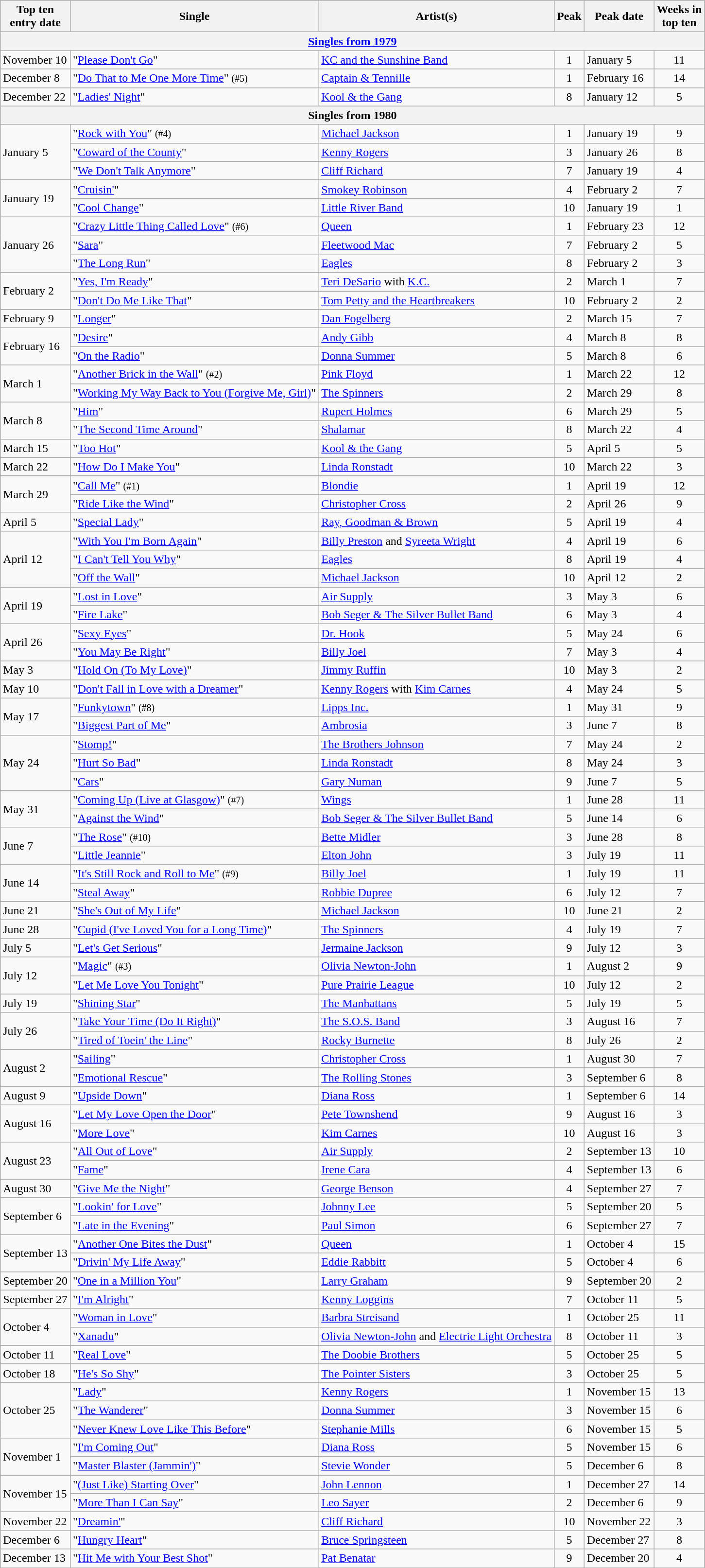<table class="wikitable sortable">
<tr>
<th>Top ten<br>entry date</th>
<th>Single</th>
<th>Artist(s)</th>
<th data-sort-type="number">Peak</th>
<th>Peak date</th>
<th data-sort-type="number">Weeks in<br>top ten</th>
</tr>
<tr>
<th colspan=6><a href='#'>Singles from 1979</a></th>
</tr>
<tr>
<td>November 10</td>
<td>"<a href='#'>Please Don't Go</a>"</td>
<td><a href='#'>KC and the Sunshine Band</a></td>
<td align=center>1</td>
<td>January 5</td>
<td align=center>11</td>
</tr>
<tr>
<td>December 8</td>
<td>"<a href='#'>Do That to Me One More Time</a>" <small>(#5)</small></td>
<td><a href='#'>Captain & Tennille</a></td>
<td align=center>1</td>
<td>February 16</td>
<td align=center>14</td>
</tr>
<tr>
<td>December 22</td>
<td>"<a href='#'>Ladies' Night</a>"</td>
<td><a href='#'>Kool & the Gang</a></td>
<td align=center>8</td>
<td>January 12</td>
<td align=center>5</td>
</tr>
<tr>
<th colspan=6>Singles from 1980</th>
</tr>
<tr>
<td rowspan="3">January 5</td>
<td>"<a href='#'>Rock with You</a>" <small>(#4)</small></td>
<td><a href='#'>Michael Jackson</a></td>
<td align=center>1</td>
<td>January 19</td>
<td align=center>9</td>
</tr>
<tr>
<td>"<a href='#'>Coward of the County</a>"</td>
<td><a href='#'>Kenny Rogers</a></td>
<td align=center>3</td>
<td>January 26</td>
<td align=center>8</td>
</tr>
<tr>
<td>"<a href='#'>We Don't Talk Anymore</a>"</td>
<td><a href='#'>Cliff Richard</a></td>
<td align=center>7</td>
<td>January 19</td>
<td align=center>4</td>
</tr>
<tr>
<td rowspan="2">January 19</td>
<td>"<a href='#'>Cruisin'</a>"</td>
<td><a href='#'>Smokey Robinson</a></td>
<td align=center>4</td>
<td>February 2</td>
<td align=center>7</td>
</tr>
<tr>
<td>"<a href='#'>Cool Change</a>"</td>
<td><a href='#'>Little River Band</a></td>
<td align=center>10</td>
<td>January 19</td>
<td align=center>1</td>
</tr>
<tr>
<td rowspan="3">January 26</td>
<td>"<a href='#'>Crazy Little Thing Called Love</a>" <small>(#6)</small></td>
<td><a href='#'>Queen</a></td>
<td align=center>1</td>
<td>February 23</td>
<td align=center>12</td>
</tr>
<tr>
<td>"<a href='#'>Sara</a>"</td>
<td><a href='#'>Fleetwood Mac</a></td>
<td align=center>7</td>
<td>February 2</td>
<td align=center>5</td>
</tr>
<tr>
<td>"<a href='#'>The Long Run</a>"</td>
<td><a href='#'>Eagles</a></td>
<td align=center>8</td>
<td>February 2</td>
<td align=center>3</td>
</tr>
<tr>
<td rowspan="2">February 2</td>
<td>"<a href='#'>Yes, I'm Ready</a>"</td>
<td><a href='#'>Teri DeSario</a> with <a href='#'>K.C.</a></td>
<td align=center>2</td>
<td>March 1</td>
<td align=center>7</td>
</tr>
<tr>
<td>"<a href='#'>Don't Do Me Like That</a>"</td>
<td><a href='#'>Tom Petty and the Heartbreakers</a></td>
<td align=center>10</td>
<td>February 2</td>
<td align=center>2</td>
</tr>
<tr>
<td>February 9</td>
<td>"<a href='#'>Longer</a>"</td>
<td><a href='#'>Dan Fogelberg</a></td>
<td align=center>2</td>
<td>March 15</td>
<td align=center>7</td>
</tr>
<tr>
<td rowspan="2">February 16</td>
<td>"<a href='#'>Desire</a>"</td>
<td><a href='#'>Andy Gibb</a></td>
<td align=center>4</td>
<td>March 8</td>
<td align=center>8</td>
</tr>
<tr>
<td>"<a href='#'>On the Radio</a>"</td>
<td><a href='#'>Donna Summer</a></td>
<td align=center>5</td>
<td>March 8</td>
<td align=center>6</td>
</tr>
<tr>
<td rowspan="2">March 1</td>
<td>"<a href='#'>Another Brick in the Wall</a>" <small>(#2)</small></td>
<td><a href='#'>Pink Floyd</a></td>
<td align=center>1</td>
<td>March 22</td>
<td align=center>12</td>
</tr>
<tr>
<td>"<a href='#'>Working My Way Back to You (Forgive Me, Girl)</a>"</td>
<td><a href='#'>The Spinners</a></td>
<td align=center>2</td>
<td>March 29</td>
<td align=center>8</td>
</tr>
<tr>
<td rowspan="2">March 8</td>
<td>"<a href='#'>Him</a>"</td>
<td><a href='#'>Rupert Holmes</a></td>
<td align=center>6</td>
<td>March 29</td>
<td align=center>5</td>
</tr>
<tr>
<td>"<a href='#'>The Second Time Around</a>"</td>
<td><a href='#'>Shalamar</a></td>
<td align=center>8</td>
<td>March 22</td>
<td align=center>4</td>
</tr>
<tr>
<td>March 15</td>
<td>"<a href='#'>Too Hot</a>"</td>
<td><a href='#'>Kool & the Gang</a></td>
<td align=center>5</td>
<td>April 5</td>
<td align=center>5</td>
</tr>
<tr>
<td>March 22</td>
<td>"<a href='#'>How Do I Make You</a>"</td>
<td><a href='#'>Linda Ronstadt</a></td>
<td align=center>10</td>
<td>March 22</td>
<td align=center>3</td>
</tr>
<tr>
<td rowspan="2">March 29</td>
<td>"<a href='#'>Call Me</a>" <small>(#1)</small></td>
<td><a href='#'>Blondie</a></td>
<td align=center>1</td>
<td>April 19</td>
<td align=center>12</td>
</tr>
<tr>
<td>"<a href='#'>Ride Like the Wind</a>"</td>
<td><a href='#'>Christopher Cross</a></td>
<td align=center>2</td>
<td>April 26</td>
<td align=center>9</td>
</tr>
<tr>
<td>April 5</td>
<td>"<a href='#'>Special Lady</a>"</td>
<td><a href='#'>Ray, Goodman & Brown</a></td>
<td align=center>5</td>
<td>April 19</td>
<td align=center>4</td>
</tr>
<tr>
<td rowspan="3">April 12</td>
<td>"<a href='#'>With You I'm Born Again</a>"</td>
<td><a href='#'>Billy Preston</a> and <a href='#'>Syreeta Wright</a></td>
<td align=center>4</td>
<td>April 19</td>
<td align=center>6</td>
</tr>
<tr>
<td>"<a href='#'>I Can't Tell You Why</a>"</td>
<td><a href='#'>Eagles</a></td>
<td align=center>8</td>
<td>April 19</td>
<td align=center>4</td>
</tr>
<tr>
<td>"<a href='#'>Off the Wall</a>"</td>
<td><a href='#'>Michael Jackson</a></td>
<td align=center>10</td>
<td>April 12</td>
<td align=center>2</td>
</tr>
<tr>
<td rowspan="2">April 19</td>
<td>"<a href='#'>Lost in Love</a>"</td>
<td><a href='#'>Air Supply</a></td>
<td align=center>3</td>
<td>May 3</td>
<td align=center>6</td>
</tr>
<tr>
<td>"<a href='#'>Fire Lake</a>"</td>
<td><a href='#'>Bob Seger & The Silver Bullet Band</a></td>
<td align=center>6</td>
<td>May 3</td>
<td align=center>4</td>
</tr>
<tr>
<td rowspan="2">April 26</td>
<td>"<a href='#'>Sexy Eyes</a>"</td>
<td><a href='#'>Dr. Hook</a></td>
<td align=center>5</td>
<td>May 24</td>
<td align=center>6</td>
</tr>
<tr>
<td>"<a href='#'>You May Be Right</a>"</td>
<td><a href='#'>Billy Joel</a></td>
<td align=center>7</td>
<td>May 3</td>
<td align=center>4</td>
</tr>
<tr>
<td>May 3</td>
<td>"<a href='#'>Hold On (To My Love)</a>"</td>
<td><a href='#'>Jimmy Ruffin</a></td>
<td align=center>10</td>
<td>May 3</td>
<td align=center>2</td>
</tr>
<tr>
<td>May 10</td>
<td>"<a href='#'>Don't Fall in Love with a Dreamer</a>"</td>
<td><a href='#'>Kenny Rogers</a> with <a href='#'>Kim Carnes</a></td>
<td align=center>4</td>
<td>May 24</td>
<td align=center>5</td>
</tr>
<tr>
<td rowspan="2">May 17</td>
<td>"<a href='#'>Funkytown</a>" <small>(#8)</small></td>
<td><a href='#'>Lipps Inc.</a></td>
<td align=center>1</td>
<td>May 31</td>
<td align=center>9</td>
</tr>
<tr>
<td>"<a href='#'>Biggest Part of Me</a>"</td>
<td><a href='#'>Ambrosia</a></td>
<td align=center>3</td>
<td>June 7</td>
<td align=center>8</td>
</tr>
<tr>
<td rowspan="3">May 24</td>
<td>"<a href='#'>Stomp!</a>"</td>
<td><a href='#'>The Brothers Johnson</a></td>
<td align=center>7</td>
<td>May 24</td>
<td align=center>2</td>
</tr>
<tr>
<td>"<a href='#'>Hurt So Bad</a>"</td>
<td><a href='#'>Linda Ronstadt</a></td>
<td align=center>8</td>
<td>May 24</td>
<td align=center>3</td>
</tr>
<tr>
<td>"<a href='#'>Cars</a>"</td>
<td><a href='#'>Gary Numan</a></td>
<td align=center>9</td>
<td>June 7</td>
<td align=center>5</td>
</tr>
<tr>
<td rowspan="2">May 31</td>
<td>"<a href='#'>Coming Up (Live at Glasgow)</a>" <small>(#7)</small></td>
<td><a href='#'>Wings</a></td>
<td align=center>1</td>
<td>June 28</td>
<td align=center>11</td>
</tr>
<tr>
<td>"<a href='#'>Against the Wind</a>"</td>
<td><a href='#'>Bob Seger & The Silver Bullet Band</a></td>
<td align=center>5</td>
<td>June 14</td>
<td align=center>6</td>
</tr>
<tr>
<td rowspan="2">June 7</td>
<td>"<a href='#'>The Rose</a>" <small>(#10)</small></td>
<td><a href='#'>Bette Midler</a></td>
<td align=center>3</td>
<td>June 28</td>
<td align=center>8</td>
</tr>
<tr>
<td>"<a href='#'>Little Jeannie</a>"</td>
<td><a href='#'>Elton John</a></td>
<td align=center>3</td>
<td>July 19</td>
<td align=center>11</td>
</tr>
<tr>
<td rowspan="2">June 14</td>
<td>"<a href='#'>It's Still Rock and Roll to Me</a>" <small>(#9)</small></td>
<td><a href='#'>Billy Joel</a></td>
<td align=center>1</td>
<td>July 19</td>
<td align=center>11</td>
</tr>
<tr>
<td>"<a href='#'>Steal Away</a>"</td>
<td><a href='#'>Robbie Dupree</a></td>
<td align=center>6</td>
<td>July 12</td>
<td align=center>7</td>
</tr>
<tr>
<td>June 21</td>
<td>"<a href='#'>She's Out of My Life</a>"</td>
<td><a href='#'>Michael Jackson</a></td>
<td align=center>10</td>
<td>June 21</td>
<td align=center>2</td>
</tr>
<tr>
<td>June 28</td>
<td>"<a href='#'>Cupid (I've Loved You for a Long Time)</a>"</td>
<td><a href='#'>The Spinners</a></td>
<td align=center>4</td>
<td>July 19</td>
<td align=center>7</td>
</tr>
<tr>
<td>July 5</td>
<td>"<a href='#'>Let's Get Serious</a>"</td>
<td><a href='#'>Jermaine Jackson</a></td>
<td align=center>9</td>
<td>July 12</td>
<td align=center>3</td>
</tr>
<tr>
<td rowspan="2">July 12</td>
<td>"<a href='#'>Magic</a>" <small>(#3)</small></td>
<td><a href='#'>Olivia Newton-John</a></td>
<td align=center>1</td>
<td>August 2</td>
<td align=center>9</td>
</tr>
<tr>
<td>"<a href='#'>Let Me Love You Tonight</a>"</td>
<td><a href='#'>Pure Prairie League</a></td>
<td align=center>10</td>
<td>July 12</td>
<td align=center>2</td>
</tr>
<tr>
<td>July 19</td>
<td>"<a href='#'>Shining Star</a>"</td>
<td><a href='#'>The Manhattans</a></td>
<td align=center>5</td>
<td>July 19</td>
<td align=center>5</td>
</tr>
<tr>
<td rowspan="2">July 26</td>
<td>"<a href='#'>Take Your Time (Do It Right)</a>"</td>
<td><a href='#'>The S.O.S. Band</a></td>
<td align=center>3</td>
<td>August 16</td>
<td align=center>7</td>
</tr>
<tr>
<td>"<a href='#'>Tired of Toein' the Line</a>"</td>
<td><a href='#'>Rocky Burnette</a></td>
<td align=center>8</td>
<td>July 26</td>
<td align=center>2</td>
</tr>
<tr>
<td rowspan="2">August 2</td>
<td>"<a href='#'>Sailing</a>"</td>
<td><a href='#'>Christopher Cross</a></td>
<td align=center>1</td>
<td>August 30</td>
<td align=center>7</td>
</tr>
<tr>
<td>"<a href='#'>Emotional Rescue</a>"</td>
<td><a href='#'>The Rolling Stones</a></td>
<td align=center>3</td>
<td>September 6</td>
<td align=center>8</td>
</tr>
<tr>
<td>August 9</td>
<td>"<a href='#'>Upside Down</a>"</td>
<td><a href='#'>Diana Ross</a></td>
<td align=center>1</td>
<td>September 6</td>
<td align=center>14</td>
</tr>
<tr>
<td rowspan="2">August 16</td>
<td>"<a href='#'>Let My Love Open the Door</a>"</td>
<td><a href='#'>Pete Townshend</a></td>
<td align=center>9</td>
<td>August 16</td>
<td align=center>3</td>
</tr>
<tr>
<td>"<a href='#'>More Love</a>"</td>
<td><a href='#'>Kim Carnes</a></td>
<td align=center>10</td>
<td>August 16</td>
<td align=center>3</td>
</tr>
<tr>
<td rowspan="2">August 23</td>
<td>"<a href='#'>All Out of Love</a>"</td>
<td><a href='#'>Air Supply</a></td>
<td align=center>2</td>
<td>September 13</td>
<td align=center>10</td>
</tr>
<tr>
<td>"<a href='#'>Fame</a>"</td>
<td><a href='#'>Irene Cara</a></td>
<td align=center>4</td>
<td>September 13</td>
<td align=center>6</td>
</tr>
<tr>
<td>August 30</td>
<td>"<a href='#'>Give Me the Night</a>"</td>
<td><a href='#'>George Benson</a></td>
<td align=center>4</td>
<td>September 27</td>
<td align=center>7</td>
</tr>
<tr>
<td rowspan="2">September 6</td>
<td>"<a href='#'>Lookin' for Love</a>"</td>
<td><a href='#'>Johnny Lee</a></td>
<td align=center>5</td>
<td>September 20</td>
<td align=center>5</td>
</tr>
<tr>
<td>"<a href='#'>Late in the Evening</a>"</td>
<td><a href='#'>Paul Simon</a></td>
<td align=center>6</td>
<td>September 27</td>
<td align=center>7</td>
</tr>
<tr>
<td rowspan="2">September 13</td>
<td>"<a href='#'>Another One Bites the Dust</a>"</td>
<td><a href='#'>Queen</a></td>
<td align=center>1</td>
<td>October 4</td>
<td align=center>15</td>
</tr>
<tr>
<td>"<a href='#'>Drivin' My Life Away</a>"</td>
<td><a href='#'>Eddie Rabbitt</a></td>
<td align=center>5</td>
<td>October 4</td>
<td align=center>6</td>
</tr>
<tr>
<td>September 20</td>
<td>"<a href='#'>One in a Million You</a>"</td>
<td><a href='#'>Larry Graham</a></td>
<td align=center>9</td>
<td>September 20</td>
<td align=center>2</td>
</tr>
<tr>
<td>September 27</td>
<td>"<a href='#'>I'm Alright</a>"</td>
<td><a href='#'>Kenny Loggins</a></td>
<td align=center>7</td>
<td>October 11</td>
<td align=center>5</td>
</tr>
<tr>
<td rowspan="2">October 4</td>
<td>"<a href='#'>Woman in Love</a>"</td>
<td><a href='#'>Barbra Streisand</a></td>
<td align=center>1</td>
<td>October 25</td>
<td align=center>11</td>
</tr>
<tr>
<td>"<a href='#'>Xanadu</a>"</td>
<td><a href='#'>Olivia Newton-John</a> and <a href='#'>Electric Light Orchestra</a></td>
<td align=center>8</td>
<td>October 11</td>
<td align=center>3</td>
</tr>
<tr>
<td>October 11</td>
<td>"<a href='#'>Real Love</a>"</td>
<td><a href='#'>The Doobie Brothers</a></td>
<td align=center>5</td>
<td>October 25</td>
<td align=center>5</td>
</tr>
<tr>
<td>October 18</td>
<td>"<a href='#'>He's So Shy</a>"</td>
<td><a href='#'>The Pointer Sisters</a></td>
<td align=center>3</td>
<td>October 25</td>
<td align=center>5</td>
</tr>
<tr>
<td rowspan="3">October 25</td>
<td>"<a href='#'>Lady</a>"</td>
<td><a href='#'>Kenny Rogers</a></td>
<td align=center>1</td>
<td>November 15</td>
<td align=center>13</td>
</tr>
<tr>
<td>"<a href='#'>The Wanderer</a>"</td>
<td><a href='#'>Donna Summer</a></td>
<td align=center>3</td>
<td>November 15</td>
<td align=center>6</td>
</tr>
<tr>
<td>"<a href='#'>Never Knew Love Like This Before</a>"</td>
<td><a href='#'>Stephanie Mills</a></td>
<td align=center>6</td>
<td>November 15</td>
<td align=center>5</td>
</tr>
<tr>
<td rowspan="2">November 1</td>
<td>"<a href='#'>I'm Coming Out</a>"</td>
<td><a href='#'>Diana Ross</a></td>
<td align=center>5</td>
<td>November 15</td>
<td align=center>6</td>
</tr>
<tr>
<td>"<a href='#'>Master Blaster (Jammin')</a>"</td>
<td><a href='#'>Stevie Wonder</a></td>
<td align=center>5</td>
<td>December 6</td>
<td align=center>8</td>
</tr>
<tr>
<td rowspan="2">November 15</td>
<td>"<a href='#'>(Just Like) Starting Over</a>"</td>
<td><a href='#'>John Lennon</a></td>
<td align=center>1</td>
<td>December 27</td>
<td align=center>14</td>
</tr>
<tr>
<td>"<a href='#'>More Than I Can Say</a>"</td>
<td><a href='#'>Leo Sayer</a></td>
<td align=center>2</td>
<td>December 6</td>
<td align=center>9</td>
</tr>
<tr>
<td>November 22</td>
<td>"<a href='#'>Dreamin'</a>"</td>
<td><a href='#'>Cliff Richard</a></td>
<td align=center>10</td>
<td>November 22</td>
<td align=center>3</td>
</tr>
<tr>
<td>December 6</td>
<td>"<a href='#'>Hungry Heart</a>"</td>
<td><a href='#'>Bruce Springsteen</a></td>
<td align=center>5</td>
<td>December 27</td>
<td align=center>8</td>
</tr>
<tr>
<td>December 13</td>
<td>"<a href='#'>Hit Me with Your Best Shot</a>"</td>
<td><a href='#'>Pat Benatar</a></td>
<td align=center>9</td>
<td>December 20</td>
<td align=center>4</td>
</tr>
</table>
